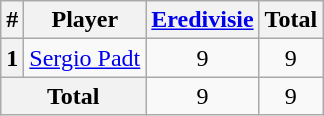<table class="wikitable" style="text-align:center;">
<tr>
<th>#</th>
<th>Player</th>
<th><a href='#'>Eredivisie</a></th>
<th>Total</th>
</tr>
<tr>
<th>1</th>
<td align="left"> <a href='#'>Sergio Padt</a></td>
<td>9</td>
<td>9</td>
</tr>
<tr>
<th colspan="2">Total</th>
<td>9</td>
<td>9</td>
</tr>
</table>
